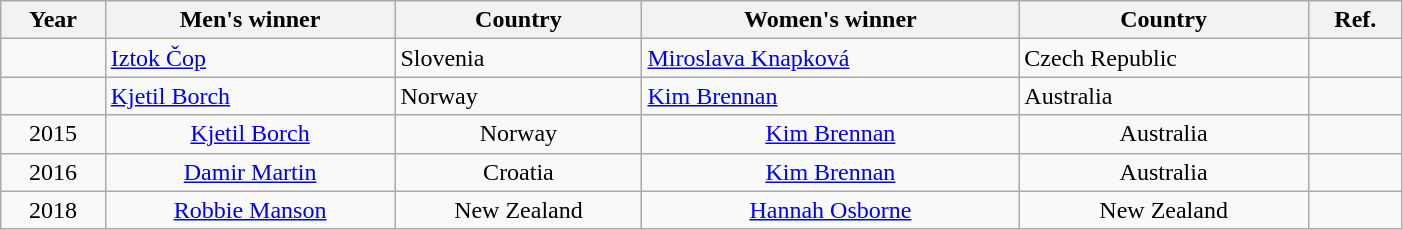<table class="wikitable sortable"  style="text-align:center; width:74%;">
<tr>
<th>Year</th>
<th>Men's winner</th>
<th>Country</th>
<th>Women's winner</th>
<th>Country</th>
<th class="unsortable">Ref.</th>
</tr>
<tr>
<td></td>
<td align=left><a href='#'>Iztok Čop</a></td>
<td align=left>Slovenia</td>
<td align=left><a href='#'>Miroslava Knapková</a></td>
<td align=left>Czech Republic</td>
<td></td>
</tr>
<tr>
<td></td>
<td align=left><a href='#'>Kjetil Borch</a></td>
<td align=left>Norway</td>
<td align=left><a href='#'>Kim Brennan</a></td>
<td align=left>Australia</td>
<td></td>
</tr>
<tr>
<td>2015</td>
<td><a href='#'>Kjetil Borch</a></td>
<td>Norway</td>
<td><a href='#'>Kim Brennan</a></td>
<td>Australia</td>
<td></td>
</tr>
<tr>
<td>2016</td>
<td><a href='#'>Damir Martin</a></td>
<td>Croatia</td>
<td><a href='#'>Kim Brennan</a></td>
<td>Australia</td>
<td></td>
</tr>
<tr>
<td>2018</td>
<td><a href='#'>Robbie Manson</a></td>
<td>New Zealand</td>
<td><a href='#'>Hannah Osborne</a></td>
<td>New Zealand</td>
<td></td>
</tr>
</table>
